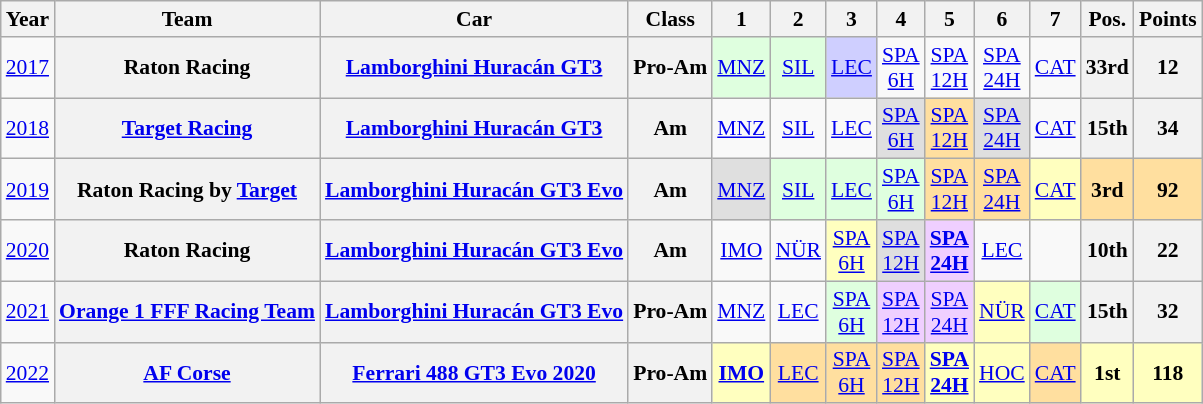<table class="wikitable" border="1" style="text-align:center; font-size:90%;">
<tr>
<th>Year</th>
<th>Team</th>
<th>Car</th>
<th>Class</th>
<th>1</th>
<th>2</th>
<th>3</th>
<th>4</th>
<th>5</th>
<th>6</th>
<th>7</th>
<th>Pos.</th>
<th>Points</th>
</tr>
<tr>
<td><a href='#'>2017</a></td>
<th>Raton Racing</th>
<th><a href='#'>Lamborghini Huracán GT3</a></th>
<th>Pro-Am</th>
<td style="background:#DFFFDF;"><a href='#'>MNZ</a><br></td>
<td style="background:#DFFFDF;"><a href='#'>SIL</a><br></td>
<td style="background:#CFCFFF;"><a href='#'>LEC</a><br></td>
<td style="background:#;"><a href='#'>SPA<br>6H</a></td>
<td style="background:#;"><a href='#'>SPA<br>12H</a></td>
<td style="background:#;"><a href='#'>SPA<br>24H</a></td>
<td style="background:#;"><a href='#'>CAT</a></td>
<th>33rd</th>
<th>12</th>
</tr>
<tr>
<td><a href='#'>2018</a></td>
<th><a href='#'>Target Racing</a></th>
<th><a href='#'>Lamborghini Huracán GT3</a></th>
<th>Am</th>
<td style="background:#;"><a href='#'>MNZ</a></td>
<td style="background:#;"><a href='#'>SIL</a></td>
<td style="background:#;"><a href='#'>LEC</a></td>
<td style="background:#DFDFDF;"><a href='#'>SPA<br>6H</a><br></td>
<td style="background:#FFDF9F;"><a href='#'>SPA<br>12H</a><br></td>
<td style="background:#DFDFDF;"><a href='#'>SPA<br>24H</a><br></td>
<td style="background:#;"><a href='#'>CAT</a></td>
<th>15th</th>
<th>34</th>
</tr>
<tr>
<td><a href='#'>2019</a></td>
<th>Raton Racing by <a href='#'>Target</a></th>
<th><a href='#'>Lamborghini Huracán GT3 Evo</a></th>
<th>Am</th>
<td style="background:#DFDFDF;"><a href='#'>MNZ</a><br></td>
<td style="background:#DFFFDF;"><a href='#'>SIL</a><br></td>
<td style="background:#DFFFDF;"><a href='#'>LEC</a><br></td>
<td style="background:#DFFFDF;"><a href='#'>SPA<br>6H</a><br></td>
<td style="background:#FFDF9F;"><a href='#'>SPA<br>12H</a><br></td>
<td style="background:#FFDF9F;"><a href='#'>SPA<br>24H</a><br></td>
<td style="background:#FFFFBF;"><a href='#'>CAT</a><br></td>
<th style="background:#FFDF9F;">3rd</th>
<th style="background:#FFDF9F;">92</th>
</tr>
<tr>
<td><a href='#'>2020</a></td>
<th>Raton Racing</th>
<th><a href='#'>Lamborghini Huracán GT3 Evo</a></th>
<th>Am</th>
<td style="background:#;"><a href='#'>IMO</a></td>
<td style="background:#;"><a href='#'>NÜR</a></td>
<td style="background:#FFFFBF;"><a href='#'>SPA<br>6H</a><br></td>
<td style="background:#DFDFDF;"><a href='#'>SPA<br>12H</a><br></td>
<td style="background:#EFCFFF;"><strong><a href='#'>SPA<br>24H</a></strong><br></td>
<td style="background:#;"><a href='#'>LEC</a></td>
<td></td>
<th>10th</th>
<th>22</th>
</tr>
<tr>
<td><a href='#'>2021</a></td>
<th><a href='#'>Orange 1 FFF Racing Team</a></th>
<th><a href='#'>Lamborghini Huracán GT3 Evo</a></th>
<th>Pro-Am</th>
<td style="background:#;"><a href='#'>MNZ</a></td>
<td style="background:#;"><a href='#'>LEC</a></td>
<td style="background:#DFFFDF;"><a href='#'>SPA<br>6H</a><br></td>
<td style="background:#EFCFFF;"><a href='#'>SPA<br>12H</a><br></td>
<td style="background:#EFCFFF;"><a href='#'>SPA<br>24H</a><br></td>
<td style="background:#FFFFBF;"><a href='#'>NÜR</a><br></td>
<td style="background:#DFFFDF;"><a href='#'>CAT</a><br></td>
<th>15th</th>
<th>32</th>
</tr>
<tr>
<td><a href='#'>2022</a></td>
<th><a href='#'>AF Corse</a></th>
<th><a href='#'>Ferrari 488 GT3 Evo 2020</a></th>
<th>Pro-Am</th>
<td style="background:#FFFFBF;"><strong><a href='#'>IMO</a></strong><br></td>
<td style="background:#FFDF9F;"><a href='#'>LEC</a><br></td>
<td style="background:#FFDF9F;"><a href='#'>SPA<br>6H</a><br></td>
<td style="background:#FFDF9F;"><a href='#'>SPA<br>12H</a><br></td>
<td style="background:#FFFFBF;"><strong><a href='#'>SPA<br>24H</a></strong><br></td>
<td style="background:#FFFFBF;"><a href='#'>HOC</a><br></td>
<td style="background:#FFDF9F;"><a href='#'>CAT</a><br></td>
<th style="background:#FFFFBF;">1st</th>
<th style="background:#FFFFBF;">118</th>
</tr>
</table>
